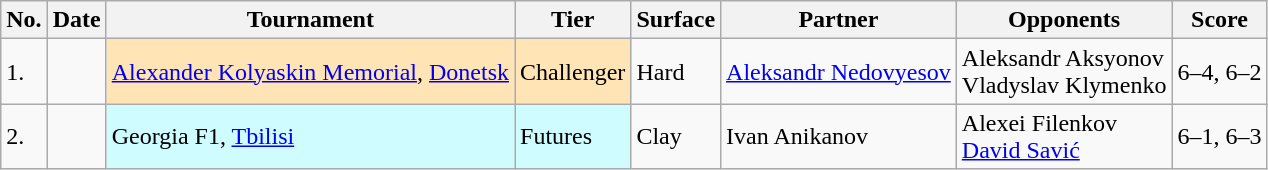<table class="sortable wikitable">
<tr>
<th>No.</th>
<th>Date</th>
<th>Tournament</th>
<th>Tier</th>
<th>Surface</th>
<th>Partner</th>
<th>Opponents</th>
<th class="unsortable">Score</th>
</tr>
<tr>
<td>1.</td>
<td></td>
<td style="background:moccasin;"><a href='#'>Alexander Kolyaskin Memorial</a>, <a href='#'>Donetsk</a></td>
<td style="background:moccasin;">Challenger</td>
<td>Hard</td>
<td> <a href='#'>Aleksandr Nedovyesov</a></td>
<td> Aleksandr Aksyonov <br>  Vladyslav Klymenko</td>
<td>6–4, 6–2</td>
</tr>
<tr>
<td>2.</td>
<td></td>
<td style="background:#cffcff;">Georgia F1, <a href='#'>Tbilisi</a></td>
<td style="background:#cffcff;">Futures</td>
<td>Clay</td>
<td> Ivan Anikanov</td>
<td> Alexei Filenkov <br>  <a href='#'>David Savić</a></td>
<td>6–1, 6–3</td>
</tr>
</table>
